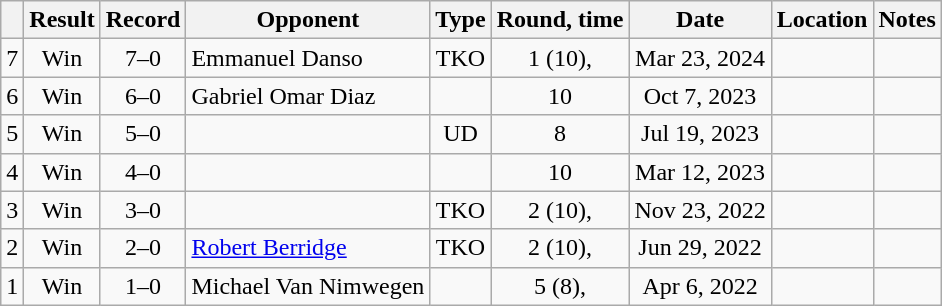<table class="wikitable" style="text-align:center">
<tr>
<th></th>
<th>Result</th>
<th>Record</th>
<th>Opponent</th>
<th>Type</th>
<th>Round, time</th>
<th>Date</th>
<th>Location</th>
<th>Notes</th>
</tr>
<tr>
<td>7</td>
<td>Win</td>
<td>7–0</td>
<td style="text-align:left;"> Emmanuel Danso</td>
<td>TKO</td>
<td>1 (10), </td>
<td>Mar 23, 2024</td>
<td style="text-align:left;"> </td>
<td></td>
</tr>
<tr>
<td>6</td>
<td>Win</td>
<td>6–0</td>
<td style="text-align:left;"> Gabriel Omar Diaz</td>
<td></td>
<td>10</td>
<td>Oct 7, 2023</td>
<td style="text-align:left;"> </td>
<td></td>
</tr>
<tr>
<td>5</td>
<td>Win</td>
<td>5–0</td>
<td style="text-align:left;"> </td>
<td>UD</td>
<td>8</td>
<td>Jul 19, 2023</td>
<td style="text-align:left;"> </td>
<td></td>
</tr>
<tr>
<td>4</td>
<td>Win</td>
<td>4–0</td>
<td style="text-align:left;"> </td>
<td></td>
<td>10</td>
<td>Mar 12, 2023</td>
<td style="text-align:left;"> </td>
<td style="text-align:left;"></td>
</tr>
<tr>
<td>3</td>
<td>Win</td>
<td>3–0</td>
<td style="text-align:left;"> </td>
<td>TKO</td>
<td>2 (10), </td>
<td>Nov 23, 2022</td>
<td style="text-align:left;"> </td>
</tr>
<tr>
<td>2</td>
<td>Win</td>
<td>2–0</td>
<td style="text-align:left;"> <a href='#'>Robert Berridge</a></td>
<td>TKO</td>
<td>2 (10), </td>
<td>Jun 29, 2022</td>
<td style="text-align:left;"> </td>
<td style="text-align:left;"></td>
</tr>
<tr>
<td>1</td>
<td>Win</td>
<td>1–0</td>
<td style="text-align:left;"> Michael Van Nimwegen</td>
<td></td>
<td>5 (8), </td>
<td>Apr 6, 2022</td>
<td style="text-align:left;"> </td>
<td style="text-align:left;"></td>
</tr>
</table>
